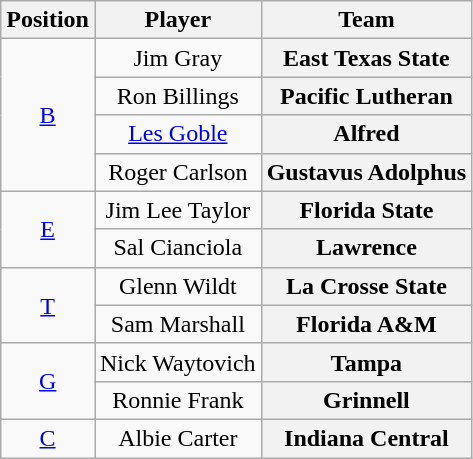<table class="wikitable">
<tr>
<th>Position</th>
<th>Player</th>
<th>Team</th>
</tr>
<tr style="text-align:center;">
<td rowspan="4"><a href='#'>B</a></td>
<td>Jim Gray</td>
<th Style = >East Texas State</th>
</tr>
<tr style="text-align:center;">
<td>Ron Billings</td>
<th Style = >Pacific Lutheran</th>
</tr>
<tr style="text-align:center;">
<td><a href='#'>Les Goble</a></td>
<th Style = >Alfred</th>
</tr>
<tr style="text-align:center;">
<td>Roger Carlson</td>
<th Style = >Gustavus Adolphus</th>
</tr>
<tr style="text-align:center;">
<td rowspan="2"><a href='#'>E</a></td>
<td>Jim Lee Taylor</td>
<th Style = >Florida State</th>
</tr>
<tr style="text-align:center;">
<td>Sal Cianciola</td>
<th Style = >Lawrence</th>
</tr>
<tr style="text-align:center;">
<td rowspan="2"><a href='#'>T</a></td>
<td>Glenn Wildt</td>
<th Style = >La Crosse State</th>
</tr>
<tr style="text-align:center;">
<td>Sam Marshall</td>
<th Style = >Florida A&M</th>
</tr>
<tr style="text-align:center;">
<td rowspan="2"><a href='#'>G</a></td>
<td>Nick Waytovich</td>
<th Style = >Tampa</th>
</tr>
<tr style="text-align:center;">
<td>Ronnie Frank</td>
<th Style = >Grinnell</th>
</tr>
<tr style="text-align:center;">
<td><a href='#'>C</a></td>
<td>Albie Carter</td>
<th Style = >Indiana Central</th>
</tr>
</table>
